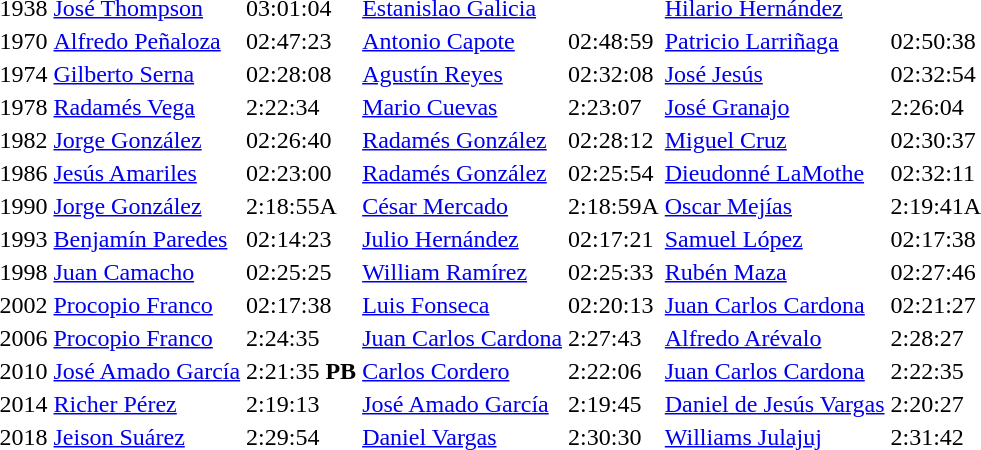<table>
<tr>
<td>1938</td>
<td><a href='#'>José Thompson</a><br> </td>
<td>03:01:04</td>
<td><a href='#'>Estanislao Galicia</a><br> </td>
<td></td>
<td><a href='#'>Hilario Hernández</a><br> </td>
<td></td>
</tr>
<tr>
<td>1970</td>
<td><a href='#'>Alfredo Peñaloza</a><br> </td>
<td>02:47:23</td>
<td><a href='#'>Antonio Capote</a><br> </td>
<td>02:48:59</td>
<td><a href='#'>Patricio Larriñaga</a><br> </td>
<td>02:50:38</td>
</tr>
<tr>
<td>1974</td>
<td><a href='#'>Gilberto Serna</a><br> </td>
<td>02:28:08</td>
<td><a href='#'>Agustín Reyes</a><br> </td>
<td>02:32:08</td>
<td><a href='#'>José Jesús</a><br> </td>
<td>02:32:54</td>
</tr>
<tr>
<td>1978</td>
<td><a href='#'>Radamés Vega</a><br> </td>
<td>2:22:34</td>
<td><a href='#'>Mario Cuevas</a><br> </td>
<td>2:23:07</td>
<td><a href='#'>José Granajo</a><br> </td>
<td>2:26:04</td>
</tr>
<tr>
<td>1982</td>
<td><a href='#'>Jorge González</a><br> </td>
<td>02:26:40</td>
<td><a href='#'>Radamés González</a><br> </td>
<td>02:28:12</td>
<td><a href='#'>Miguel Cruz</a><br> </td>
<td>02:30:37</td>
</tr>
<tr>
<td>1986</td>
<td><a href='#'>Jesús Amariles</a><br> </td>
<td>02:23:00</td>
<td><a href='#'>Radamés González</a><br> </td>
<td>02:25:54</td>
<td><a href='#'>Dieudonné LaMothe</a><br> </td>
<td>02:32:11</td>
</tr>
<tr>
<td>1990</td>
<td><a href='#'>Jorge González</a><br> </td>
<td>2:18:55A</td>
<td><a href='#'>César Mercado</a><br> </td>
<td>2:18:59A</td>
<td><a href='#'>Oscar Mejías</a><br> </td>
<td>2:19:41A</td>
</tr>
<tr>
<td>1993</td>
<td><a href='#'>Benjamín Paredes</a><br> </td>
<td>02:14:23</td>
<td><a href='#'>Julio Hernández</a><br> </td>
<td>02:17:21</td>
<td><a href='#'>Samuel López</a><br> </td>
<td>02:17:38</td>
</tr>
<tr>
<td>1998</td>
<td><a href='#'>Juan Camacho</a><br> </td>
<td>02:25:25</td>
<td><a href='#'>William Ramírez</a><br> </td>
<td>02:25:33</td>
<td><a href='#'>Rubén Maza</a><br> </td>
<td>02:27:46</td>
</tr>
<tr>
<td>2002</td>
<td><a href='#'>Procopio Franco</a><br> </td>
<td>02:17:38</td>
<td><a href='#'>Luis Fonseca</a><br> </td>
<td>02:20:13</td>
<td><a href='#'>Juan Carlos Cardona</a><br> </td>
<td>02:21:27</td>
</tr>
<tr>
<td>2006</td>
<td><a href='#'>Procopio Franco</a><br></td>
<td>2:24:35</td>
<td><a href='#'>Juan Carlos Cardona</a><br></td>
<td>2:27:43</td>
<td><a href='#'>Alfredo Arévalo</a><br></td>
<td>2:28:27</td>
</tr>
<tr>
<td>2010</td>
<td><a href='#'>José Amado García</a><br></td>
<td>2:21:35 <strong>PB</strong></td>
<td><a href='#'>Carlos Cordero</a><br></td>
<td>2:22:06</td>
<td><a href='#'>Juan Carlos Cardona</a><br></td>
<td>2:22:35</td>
</tr>
<tr>
<td>2014</td>
<td><a href='#'>Richer Pérez</a><br></td>
<td>2:19:13</td>
<td><a href='#'>José Amado García</a><br></td>
<td>2:19:45</td>
<td><a href='#'>Daniel de Jesús Vargas</a><br></td>
<td>2:20:27</td>
</tr>
<tr>
<td>2018</td>
<td><a href='#'>Jeison Suárez</a><br></td>
<td>2:29:54</td>
<td><a href='#'>Daniel Vargas</a><br></td>
<td>2:30:30</td>
<td><a href='#'>Williams Julajuj</a><br></td>
<td>2:31:42</td>
</tr>
</table>
